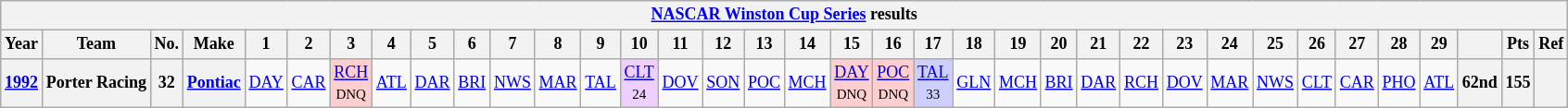<table class="wikitable" style="text-align:center; font-size:75%">
<tr>
<th colspan=45><a href='#'>NASCAR Winston Cup Series</a> results</th>
</tr>
<tr>
<th>Year</th>
<th>Team</th>
<th>No.</th>
<th>Make</th>
<th>1</th>
<th>2</th>
<th>3</th>
<th>4</th>
<th>5</th>
<th>6</th>
<th>7</th>
<th>8</th>
<th>9</th>
<th>10</th>
<th>11</th>
<th>12</th>
<th>13</th>
<th>14</th>
<th>15</th>
<th>16</th>
<th>17</th>
<th>18</th>
<th>19</th>
<th>20</th>
<th>21</th>
<th>22</th>
<th>23</th>
<th>24</th>
<th>25</th>
<th>26</th>
<th>27</th>
<th>28</th>
<th>29</th>
<th></th>
<th>Pts</th>
<th>Ref</th>
</tr>
<tr>
<th><a href='#'>1992</a></th>
<th>Porter Racing</th>
<th>32</th>
<th><a href='#'>Pontiac</a></th>
<td><a href='#'>DAY</a></td>
<td><a href='#'>CAR</a></td>
<td style="background:#FFCFCF;"><a href='#'>RCH</a><br><small>DNQ</small></td>
<td><a href='#'>ATL</a></td>
<td><a href='#'>DAR</a></td>
<td><a href='#'>BRI</a></td>
<td><a href='#'>NWS</a></td>
<td><a href='#'>MAR</a></td>
<td><a href='#'>TAL</a></td>
<td style="background:#EFCFFF;"><a href='#'>CLT</a><br><small>24</small></td>
<td><a href='#'>DOV</a></td>
<td><a href='#'>SON</a></td>
<td><a href='#'>POC</a></td>
<td><a href='#'>MCH</a></td>
<td style="background:#FFCFCF;"><a href='#'>DAY</a><br><small>DNQ</small></td>
<td style="background:#FFCFCF;"><a href='#'>POC</a><br><small>DNQ</small></td>
<td style="background:#CFCFFF;"><a href='#'>TAL</a><br><small>33</small></td>
<td><a href='#'>GLN</a></td>
<td><a href='#'>MCH</a></td>
<td><a href='#'>BRI</a></td>
<td><a href='#'>DAR</a></td>
<td><a href='#'>RCH</a></td>
<td><a href='#'>DOV</a></td>
<td><a href='#'>MAR</a></td>
<td><a href='#'>NWS</a></td>
<td><a href='#'>CLT</a></td>
<td><a href='#'>CAR</a></td>
<td><a href='#'>PHO</a></td>
<td><a href='#'>ATL</a></td>
<th>62nd</th>
<th>155</th>
<th></th>
</tr>
</table>
